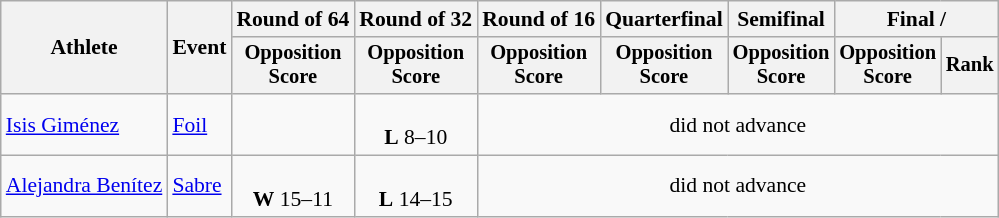<table class="wikitable" style="font-size:90%">
<tr>
<th rowspan=2>Athlete</th>
<th rowspan=2>Event</th>
<th>Round of 64</th>
<th>Round of 32</th>
<th>Round of 16</th>
<th>Quarterfinal</th>
<th>Semifinal</th>
<th colspan=2>Final / </th>
</tr>
<tr style="font-size:95%">
<th>Opposition<br>Score</th>
<th>Opposition<br>Score</th>
<th>Opposition<br>Score</th>
<th>Opposition<br>Score</th>
<th>Opposition<br>Score</th>
<th>Opposition<br>Score</th>
<th>Rank</th>
</tr>
<tr align=center>
<td align=left><a href='#'>Isis Giménez</a></td>
<td align=left><a href='#'>Foil</a></td>
<td></td>
<td><br><strong>L</strong> 8–10</td>
<td colspan=5>did not advance</td>
</tr>
<tr align=center>
<td align=left><a href='#'>Alejandra Benítez</a></td>
<td align=left><a href='#'>Sabre</a></td>
<td><br><strong>W</strong> 15–11</td>
<td><br><strong>L</strong> 14–15</td>
<td colspan=5>did not advance</td>
</tr>
</table>
